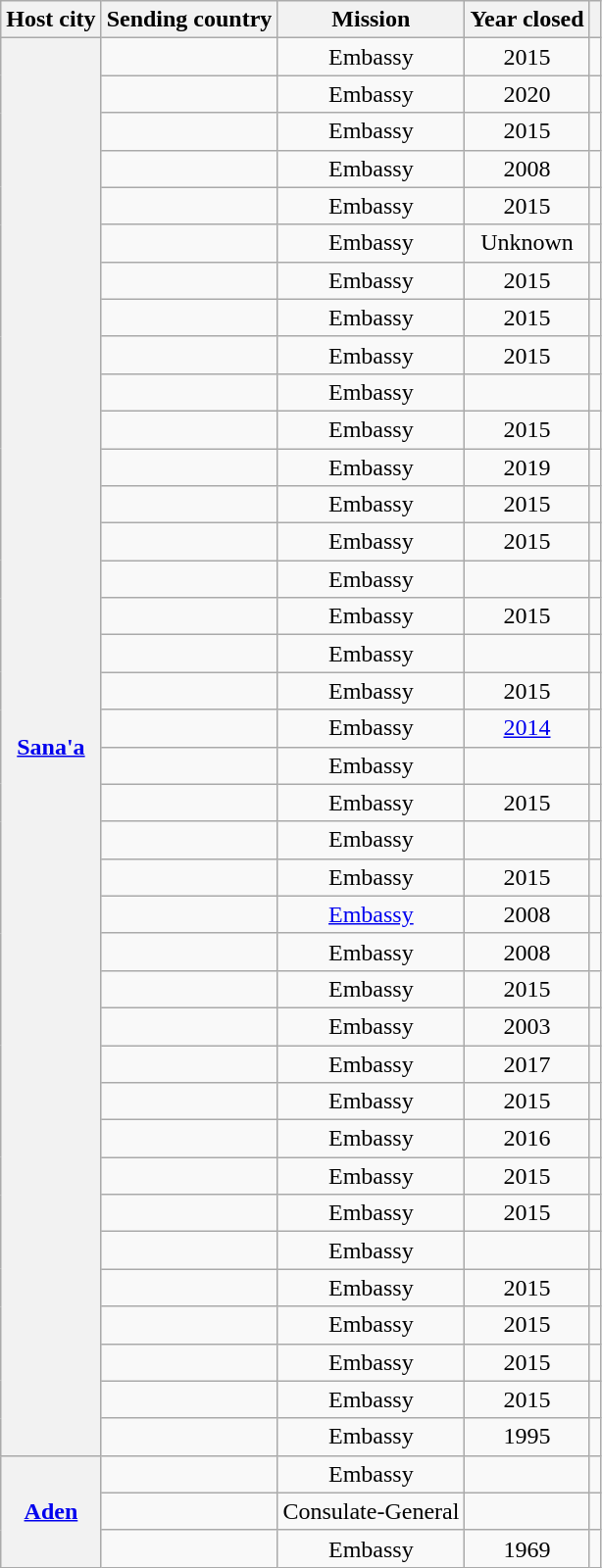<table class="wikitable plainrowheaders">
<tr>
<th scope="col">Host city</th>
<th scope="col">Sending country</th>
<th scope="col">Mission</th>
<th scope="col">Year closed</th>
<th scope="col"></th>
</tr>
<tr>
<th rowspan="38"><a href='#'>Sana'a</a></th>
<td></td>
<td style="text-align:center;">Embassy</td>
<td style="text-align:center;">2015</td>
<td style="text-align:center;"></td>
</tr>
<tr>
<td></td>
<td style="text-align:center;">Embassy</td>
<td style="text-align:center;">2020</td>
<td style="text-align:center;"></td>
</tr>
<tr>
<td></td>
<td style="text-align:center;">Embassy</td>
<td style="text-align:center;">2015</td>
<td style="text-align:center;"></td>
</tr>
<tr>
<td></td>
<td style="text-align:center;">Embassy</td>
<td style="text-align:center;">2008</td>
<td style="text-align:center;"></td>
</tr>
<tr>
<td></td>
<td style="text-align:center;">Embassy</td>
<td style="text-align:center;">2015</td>
<td style="text-align:center;"></td>
</tr>
<tr>
<td></td>
<td style="text-align:center;">Embassy</td>
<td style="text-align:center;">Unknown</td>
<td style="text-align:center;"></td>
</tr>
<tr>
<td></td>
<td style="text-align:center;">Embassy</td>
<td style="text-align:center;">2015</td>
<td style="text-align:center;"></td>
</tr>
<tr>
<td></td>
<td style="text-align:center;">Embassy</td>
<td style="text-align:center;">2015</td>
<td style="text-align:center;"></td>
</tr>
<tr>
<td></td>
<td style="text-align:center;">Embassy</td>
<td style="text-align:center;">2015</td>
<td style="text-align:center;"></td>
</tr>
<tr>
<td></td>
<td style="text-align:center;">Embassy</td>
<td style="text-align:center;"></td>
<td style="text-align:center;"></td>
</tr>
<tr>
<td></td>
<td style="text-align:center;">Embassy</td>
<td style="text-align:center;">2015</td>
<td style="text-align:center;"></td>
</tr>
<tr>
<td></td>
<td style="text-align:center;">Embassy</td>
<td style="text-align:center;">2019</td>
<td style="text-align:center;"></td>
</tr>
<tr>
<td></td>
<td style="text-align:center;">Embassy</td>
<td style="text-align:center;">2015</td>
<td style="text-align:center;"></td>
</tr>
<tr>
<td></td>
<td style="text-align:center;">Embassy</td>
<td style="text-align:center;">2015</td>
<td style="text-align:center;"></td>
</tr>
<tr>
<td></td>
<td style="text-align:center;">Embassy</td>
<td style="text-align:center;"></td>
<td style="text-align:center;"></td>
</tr>
<tr>
<td></td>
<td style="text-align:center;">Embassy</td>
<td style="text-align:center;">2015</td>
<td style="text-align:center;"></td>
</tr>
<tr>
<td></td>
<td style="text-align:center;">Embassy</td>
<td style="text-align:center;"></td>
<td style="text-align:center;"></td>
</tr>
<tr>
<td></td>
<td style="text-align:center;">Embassy</td>
<td style="text-align:center;">2015</td>
<td style="text-align:center;"></td>
</tr>
<tr>
<td></td>
<td style="text-align:center;">Embassy</td>
<td style="text-align:center;"><a href='#'>2014</a></td>
<td style="text-align:center;"></td>
</tr>
<tr>
<td></td>
<td style="text-align:center;">Embassy</td>
<td style="text-align:center;"></td>
<td style="text-align:center;"></td>
</tr>
<tr>
<td></td>
<td style="text-align:center;">Embassy</td>
<td style="text-align:center;">2015</td>
<td style="text-align:center;"></td>
</tr>
<tr>
<td></td>
<td style="text-align:center;">Embassy</td>
<td style="text-align:center;"></td>
<td style="text-align:center;"></td>
</tr>
<tr>
<td></td>
<td style="text-align:center;">Embassy</td>
<td style="text-align:center;">2015</td>
<td style="text-align:center;"></td>
</tr>
<tr>
<td></td>
<td style="text-align:center;"><a href='#'>Embassy</a></td>
<td style="text-align:center;">2008</td>
<td style="text-align:center;"></td>
</tr>
<tr>
<td></td>
<td style="text-align:center;">Embassy</td>
<td style="text-align:center;">2008</td>
<td style="text-align:center;"></td>
</tr>
<tr>
<td></td>
<td style="text-align:center;">Embassy</td>
<td style="text-align:center;">2015</td>
<td style="text-align:center;"></td>
</tr>
<tr>
<td></td>
<td style="text-align:center;">Embassy</td>
<td style="text-align:center;">2003</td>
<td style="text-align:center;"></td>
</tr>
<tr>
<td></td>
<td style="text-align:center;">Embassy</td>
<td style="text-align:center;">2017</td>
<td style="text-align:center;"></td>
</tr>
<tr>
<td></td>
<td style="text-align:center;">Embassy</td>
<td style="text-align:center;">2015</td>
<td style="text-align:center;"></td>
</tr>
<tr>
<td></td>
<td style="text-align:center;">Embassy</td>
<td style="text-align:center;">2016</td>
<td style="text-align:center;"></td>
</tr>
<tr>
<td></td>
<td style="text-align:center;">Embassy</td>
<td style="text-align:center;">2015</td>
<td style="text-align:center;"></td>
</tr>
<tr>
<td></td>
<td style="text-align:center;">Embassy</td>
<td style="text-align:center;">2015</td>
<td style="text-align:center;"></td>
</tr>
<tr>
<td></td>
<td style="text-align:center;">Embassy</td>
<td style="text-align:center;"></td>
<td style="text-align:center;"></td>
</tr>
<tr>
<td></td>
<td style="text-align:center;">Embassy</td>
<td style="text-align:center;">2015</td>
<td style="text-align:center;"></td>
</tr>
<tr>
<td></td>
<td style="text-align:center;">Embassy</td>
<td style="text-align:center;">2015</td>
<td style="text-align:center;"></td>
</tr>
<tr>
<td></td>
<td style="text-align:center;">Embassy</td>
<td style="text-align:center;">2015</td>
<td style="text-align:center;"></td>
</tr>
<tr>
<td></td>
<td style="text-align:center;">Embassy</td>
<td style="text-align:center;">2015</td>
<td style="text-align:center;"></td>
</tr>
<tr>
<td></td>
<td style="text-align:center;">Embassy</td>
<td style="text-align:center;">1995</td>
<td style="text-align:center;"></td>
</tr>
<tr>
<th rowspan="3"><a href='#'>Aden</a></th>
<td></td>
<td style="text-align:center;">Embassy</td>
<td style="text-align:center;"></td>
<td style="text-align:center;"></td>
</tr>
<tr>
<td></td>
<td style="text-align:center;">Consulate-General</td>
<td style="text-align:center;"></td>
<td style="text-align:center;"></td>
</tr>
<tr>
<td></td>
<td style="text-align:center;">Embassy</td>
<td style="text-align:center;">1969</td>
<td style="text-align:center;"></td>
</tr>
</table>
